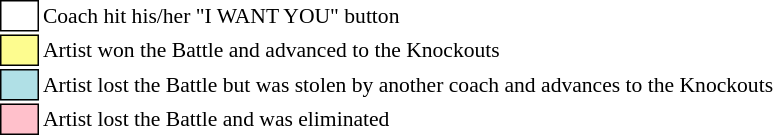<table class="toccolours" style="font-size: 90%; white-space: nowrap;">
<tr>
<td style="background:white; border:1px solid black;"> <strong></strong> </td>
<td>Coach hit his/her "I WANT YOU" button</td>
</tr>
<tr>
<td style="background:#fdfc8f; border:1px solid black;">      </td>
<td>Artist won the Battle and advanced to the Knockouts</td>
</tr>
<tr>
<td style="background:#b0e0e6; border:1px solid black;">      </td>
<td>Artist lost the Battle but was stolen by another coach and advances to the Knockouts</td>
</tr>
<tr>
<td style="background:pink; border:1px solid black;">      </td>
<td>Artist lost the Battle and was eliminated</td>
</tr>
</table>
